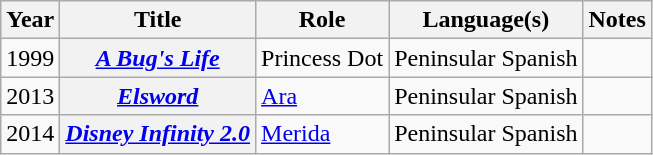<table class="wikitable plainrowheaders sortable">
<tr>
<th scope="col">Year</th>
<th scope="col">Title</th>
<th scope="col">Role</th>
<th>Language(s)</th>
<th>Notes</th>
</tr>
<tr>
<td>1999</td>
<th scope="row"><a href='#'><em>A Bug's Life</em></a></th>
<td>Princess Dot</td>
<td>Peninsular Spanish</td>
<td></td>
</tr>
<tr>
<td>2013</td>
<th scope="row"><em><a href='#'>Elsword</a></em></th>
<td><a href='#'>Ara</a></td>
<td>Peninsular Spanish</td>
<td></td>
</tr>
<tr>
<td>2014</td>
<th scope="row"><em><a href='#'>Disney Infinity 2.0</a></em></th>
<td><a href='#'>Merida</a></td>
<td>Peninsular Spanish</td>
<td></td>
</tr>
</table>
